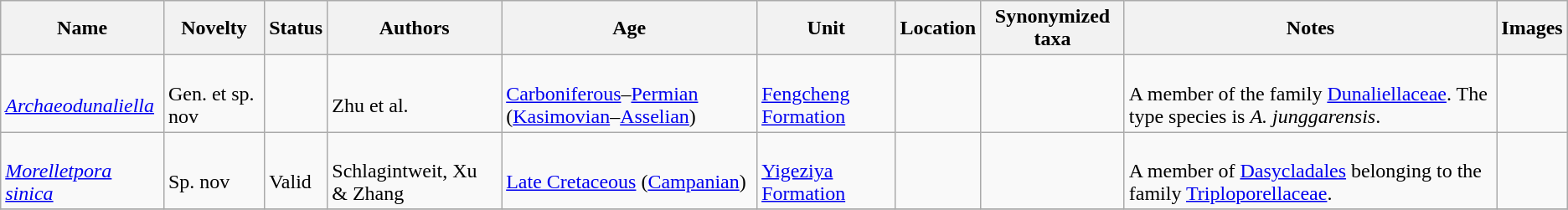<table class="wikitable sortable" align="center">
<tr>
<th>Name</th>
<th>Novelty</th>
<th>Status</th>
<th>Authors</th>
<th>Age</th>
<th>Unit</th>
<th>Location</th>
<th>Synonymized taxa</th>
<th>Notes</th>
<th>Images</th>
</tr>
<tr>
<td><br><em><a href='#'>Archaeodunaliella</a></em></td>
<td><br>Gen. et sp. nov</td>
<td></td>
<td><br>Zhu et al.</td>
<td><br><a href='#'>Carboniferous</a>–<a href='#'>Permian</a> (<a href='#'>Kasimovian</a>–<a href='#'>Asselian</a>)</td>
<td><br><a href='#'>Fengcheng Formation</a></td>
<td><br></td>
<td></td>
<td><br>A member of the family <a href='#'>Dunaliellaceae</a>. The type species is <em>A. junggarensis</em>.</td>
<td></td>
</tr>
<tr>
<td><br><em><a href='#'>Morelletpora sinica</a></em></td>
<td><br>Sp. nov</td>
<td><br>Valid</td>
<td><br>Schlagintweit, Xu & Zhang</td>
<td><br><a href='#'>Late Cretaceous</a> (<a href='#'>Campanian</a>)</td>
<td><br><a href='#'>Yigeziya Formation</a></td>
<td><br></td>
<td></td>
<td><br>A member of <a href='#'>Dasycladales</a> belonging to the family <a href='#'>Triploporellaceae</a>.</td>
<td></td>
</tr>
<tr>
</tr>
</table>
